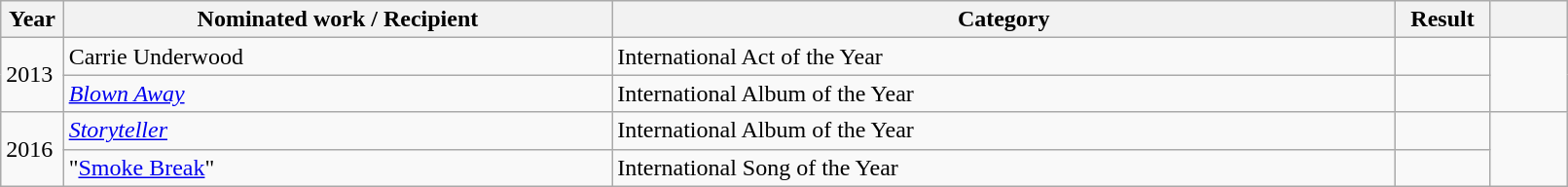<table class="wikitable plainrowheaders" style="width:85%;">
<tr>
<th scope="col" style="width:4%;">Year</th>
<th scope="col" style="width:35%;">Nominated work / Recipient</th>
<th scope="col" style="width:50%;">Category</th>
<th scope="col" style="width:6%;">Result</th>
<th scope="col" style="width:6%;"></th>
</tr>
<tr>
<td rowspan="2">2013</td>
<td>Carrie Underwood</td>
<td>International Act of the Year</td>
<td></td>
<td rowspan="2"></td>
</tr>
<tr>
<td><em><a href='#'>Blown Away</a></em></td>
<td>International Album of the Year</td>
<td></td>
</tr>
<tr>
<td rowspan="2">2016</td>
<td><em><a href='#'>Storyteller</a></em></td>
<td>International Album of the Year</td>
<td></td>
<td rowspan="2"></td>
</tr>
<tr>
<td>"<a href='#'>Smoke Break</a>"</td>
<td>International Song of the Year</td>
<td></td>
</tr>
</table>
